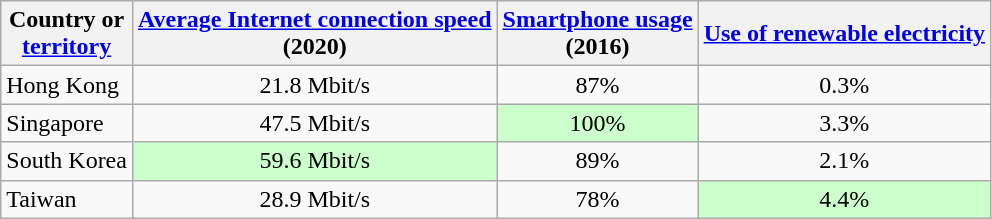<table class="wikitable sortable" border="1" style="font-size:100%">
<tr style="background:#ececec;">
<th>Country or <br><a href='#'>territory</a></th>
<th><a href='#'>Average Internet connection speed</a><br> (2020)</th>
<th><a href='#'>Smartphone usage</a><br> (2016)</th>
<th><a href='#'>Use of renewable electricity</a></th>
</tr>
<tr>
<td style="text-align:left;">Hong Kong</td>
<td align="center">21.8 Mbit/s</td>
<td align="center">87%</td>
<td align="center">0.3%</td>
</tr>
<tr>
<td style="text-align:left;">Singapore</td>
<td align="center">47.5 Mbit/s</td>
<td align="center" bgcolor=#ccffcc>100%</td>
<td align="center">3.3%</td>
</tr>
<tr>
<td style="text-align:left;">South Korea</td>
<td align="center" bgcolor=#ccffcc>59.6 Mbit/s</td>
<td align="center">89%</td>
<td align="center">2.1%</td>
</tr>
<tr>
<td style="text-align:left;">Taiwan</td>
<td align="center">28.9 Mbit/s</td>
<td align="center">78%</td>
<td align="center" bgcolor=#ccffcc>4.4%</td>
</tr>
</table>
